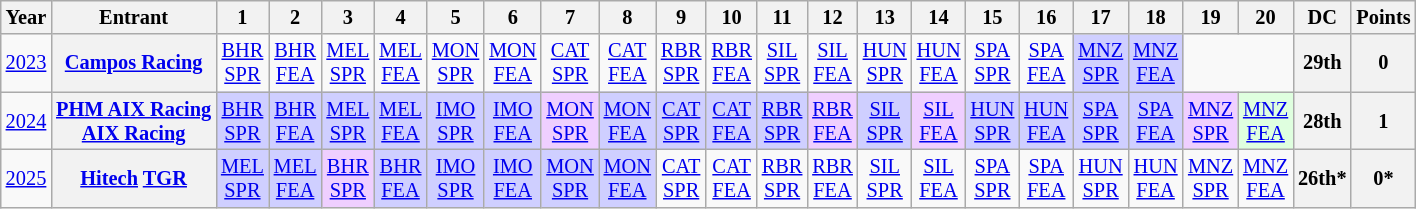<table class="wikitable" style="text-align:center; font-size:85%;">
<tr>
<th>Year</th>
<th>Entrant</th>
<th>1</th>
<th>2</th>
<th>3</th>
<th>4</th>
<th>5</th>
<th>6</th>
<th>7</th>
<th>8</th>
<th>9</th>
<th>10</th>
<th>11</th>
<th>12</th>
<th>13</th>
<th>14</th>
<th>15</th>
<th>16</th>
<th>17</th>
<th>18</th>
<th>19</th>
<th>20</th>
<th>DC</th>
<th>Points</th>
</tr>
<tr>
<td><a href='#'>2023</a></td>
<th nowrap><a href='#'>Campos Racing</a></th>
<td><a href='#'>BHR<br>SPR</a></td>
<td><a href='#'>BHR<br>FEA</a></td>
<td><a href='#'>MEL<br>SPR</a></td>
<td><a href='#'>MEL<br>FEA</a></td>
<td><a href='#'>MON<br>SPR</a></td>
<td><a href='#'>MON<br>FEA</a></td>
<td><a href='#'>CAT<br>SPR</a></td>
<td><a href='#'>CAT<br>FEA</a></td>
<td><a href='#'>RBR<br>SPR</a></td>
<td><a href='#'>RBR<br>FEA</a></td>
<td><a href='#'>SIL<br>SPR</a></td>
<td><a href='#'>SIL<br>FEA</a></td>
<td><a href='#'>HUN<br>SPR</a></td>
<td><a href='#'>HUN<br>FEA</a></td>
<td><a href='#'>SPA<br>SPR</a></td>
<td><a href='#'>SPA<br>FEA</a></td>
<td style="background:#CFCFFF;"><a href='#'>MNZ<br>SPR</a><br></td>
<td style="background:#CFCFFF;"><a href='#'>MNZ<br>FEA</a><br></td>
<td colspan=2></td>
<th>29th</th>
<th>0</th>
</tr>
<tr>
<td><a href='#'>2024</a></td>
<th nowrap><a href='#'>PHM AIX Racing</a><br><a href='#'>AIX Racing</a></th>
<td style="background:#CFCFFF;"><a href='#'>BHR<br>SPR</a><br></td>
<td style="background:#CFCFFF;"><a href='#'>BHR<br>FEA</a><br></td>
<td style="background:#CFCFFF;"><a href='#'>MEL<br>SPR</a><br></td>
<td style="background:#CFCFFF;"><a href='#'>MEL<br>FEA</a><br></td>
<td style="background:#CFCFFF;"><a href='#'>IMO<br>SPR</a><br></td>
<td style="background:#CFCFFF;"><a href='#'>IMO<br>FEA</a><br></td>
<td style="background:#EFCFFF;"><a href='#'>MON<br>SPR</a><br></td>
<td style="background:#CFCFFF;"><a href='#'>MON<br>FEA</a><br></td>
<td style="background:#CFCFFF;"><a href='#'>CAT<br>SPR</a><br></td>
<td style="background:#CFCFFF;"><a href='#'>CAT<br>FEA</a><br></td>
<td style="background:#CFCFFF;"><a href='#'>RBR<br>SPR</a><br></td>
<td style="background:#EFCFFF;"><a href='#'>RBR<br>FEA</a><br></td>
<td style="background:#CFCFFF;"><a href='#'>SIL<br>SPR</a><br></td>
<td style="background:#EFCFFF;"><a href='#'>SIL<br>FEA</a><br></td>
<td style="background:#CFCFFF;"><a href='#'>HUN<br>SPR</a><br></td>
<td style="background:#CFCFFF;"><a href='#'>HUN<br>FEA</a><br></td>
<td style="background:#CFCFFF;"><a href='#'>SPA<br>SPR</a><br></td>
<td style="background:#CFCFFF;"><a href='#'>SPA<br>FEA</a><br></td>
<td style="background:#EFCFFF;"><a href='#'>MNZ<br>SPR</a><br></td>
<td style="background:#DFFFDF;"><a href='#'>MNZ<br>FEA</a><br></td>
<th>28th</th>
<th>1</th>
</tr>
<tr>
<td><a href='#'>2025</a></td>
<th nowrap><a href='#'>Hitech</a> <a href='#'>TGR</a></th>
<td style="background:#CFCFFF;"><a href='#'>MEL<br>SPR</a><br></td>
<td style="background:#CFCFFF;"><a href='#'>MEL<br>FEA</a><br></td>
<td style="background:#EFCFFF;"><a href='#'>BHR<br>SPR</a><br></td>
<td style="background:#CFCFFF;"><a href='#'>BHR<br>FEA</a><br></td>
<td style="background:#CFCFFF;"><a href='#'>IMO<br>SPR</a><br></td>
<td style="background:#CFCFFF;"><a href='#'>IMO<br>FEA</a><br></td>
<td style="background:#CFCFFF;"><a href='#'>MON<br>SPR</a><br></td>
<td style="background:#CFCFFF;"><a href='#'>MON<br>FEA</a><br></td>
<td><a href='#'>CAT<br>SPR</a></td>
<td><a href='#'>CAT<br>FEA</a></td>
<td><a href='#'>RBR<br>SPR</a></td>
<td><a href='#'>RBR<br>FEA</a></td>
<td><a href='#'>SIL<br>SPR</a></td>
<td><a href='#'>SIL<br>FEA</a></td>
<td><a href='#'>SPA<br>SPR</a></td>
<td><a href='#'>SPA<br>FEA</a></td>
<td><a href='#'>HUN<br>SPR</a></td>
<td><a href='#'>HUN<br>FEA</a></td>
<td><a href='#'>MNZ<br>SPR</a></td>
<td><a href='#'>MNZ<br>FEA</a></td>
<th>26th*</th>
<th>0*</th>
</tr>
</table>
